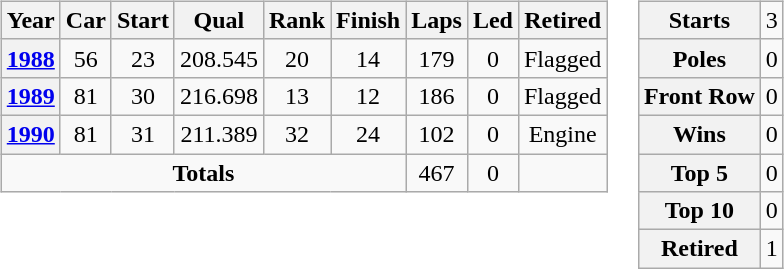<table>
<tr ---- valign="top">
<td><br><table class="wikitable" style="text-align:center">
<tr>
<th>Year</th>
<th>Car</th>
<th>Start</th>
<th>Qual</th>
<th>Rank</th>
<th>Finish</th>
<th>Laps</th>
<th>Led</th>
<th>Retired</th>
</tr>
<tr>
<th><a href='#'>1988</a></th>
<td>56</td>
<td>23</td>
<td>208.545</td>
<td>20</td>
<td>14</td>
<td>179</td>
<td>0</td>
<td>Flagged</td>
</tr>
<tr>
<th><a href='#'>1989</a></th>
<td>81</td>
<td>30</td>
<td>216.698</td>
<td>13</td>
<td>12</td>
<td>186</td>
<td>0</td>
<td>Flagged</td>
</tr>
<tr>
<th><a href='#'>1990</a></th>
<td>81</td>
<td>31</td>
<td>211.389</td>
<td>32</td>
<td>24</td>
<td>102</td>
<td>0</td>
<td>Engine</td>
</tr>
<tr>
<td colspan="6"><strong>Totals</strong></td>
<td>467</td>
<td>0</td>
<td></td>
</tr>
</table>
</td>
<td><br><table class="wikitable" style="text-align:center">
<tr>
<th>Starts</th>
<td>3</td>
</tr>
<tr>
<th>Poles</th>
<td>0</td>
</tr>
<tr>
<th>Front Row</th>
<td>0</td>
</tr>
<tr>
<th>Wins</th>
<td>0</td>
</tr>
<tr>
<th>Top 5</th>
<td>0</td>
</tr>
<tr>
<th>Top 10</th>
<td>0</td>
</tr>
<tr>
<th>Retired</th>
<td>1</td>
</tr>
</table>
</td>
</tr>
</table>
